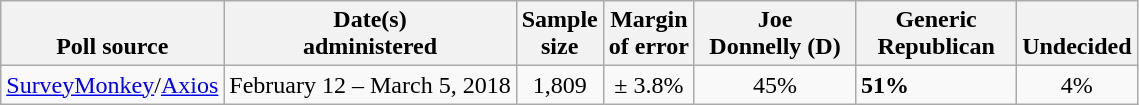<table class="wikitable">
<tr valign=bottom>
<th>Poll source</th>
<th>Date(s)<br>administered</th>
<th>Sample<br>size</th>
<th>Margin<br>of error</th>
<th style="width:100px;">Joe<br>Donnelly (D)</th>
<th style="width:100px;">Generic<br>Republican</th>
<th>Undecided</th>
</tr>
<tr>
<td><a href='#'>SurveyMonkey</a>/<a href='#'>Axios</a></td>
<td align=center>February 12 – March 5, 2018</td>
<td align=center>1,809</td>
<td align=center>± 3.8%</td>
<td align=center>45%</td>
<td><strong>51%</strong></td>
<td align=center>4%</td>
</tr>
</table>
